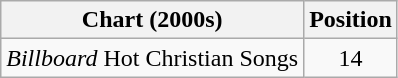<table class="wikitable">
<tr>
<th>Chart (2000s)</th>
<th>Position</th>
</tr>
<tr>
<td><em>Billboard</em> Hot Christian Songs</td>
<td align="center">14</td>
</tr>
</table>
